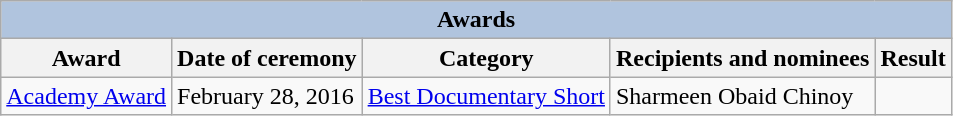<table class="wikitable">
<tr>
<th colspan="5" style="background: LightSteelBlue;">Awards</th>
</tr>
<tr>
<th>Award</th>
<th>Date of ceremony</th>
<th>Category</th>
<th>Recipients and nominees</th>
<th>Result</th>
</tr>
<tr>
<td><a href='#'>Academy Award</a></td>
<td>February 28, 2016</td>
<td><a href='#'>Best Documentary Short</a></td>
<td>Sharmeen Obaid Chinoy </td>
<td></td>
</tr>
</table>
